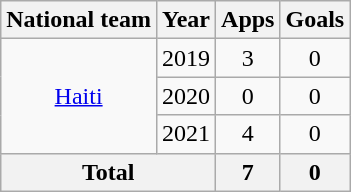<table class="wikitable" style="text-align:center">
<tr>
<th>National team</th>
<th>Year</th>
<th>Apps</th>
<th>Goals</th>
</tr>
<tr>
<td rowspan=3><a href='#'>Haiti</a></td>
<td>2019</td>
<td>3</td>
<td>0</td>
</tr>
<tr>
<td>2020</td>
<td>0</td>
<td>0</td>
</tr>
<tr>
<td>2021</td>
<td>4</td>
<td>0</td>
</tr>
<tr>
<th colspan=2>Total</th>
<th>7</th>
<th>0</th>
</tr>
</table>
